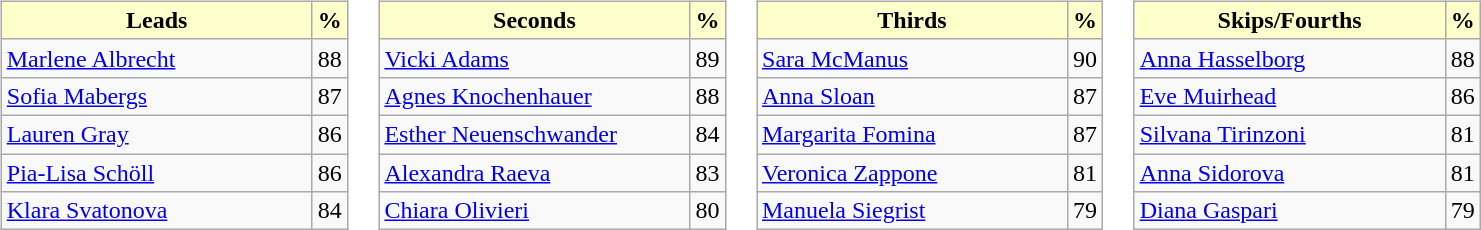<table>
<tr>
<td valign=top><br><table class="wikitable">
<tr>
<th style="background:#ffc; width:200px;">Leads</th>
<th style="background:#ffc;">%</th>
</tr>
<tr>
<td> <a href='#'>Marlene Albrecht</a></td>
<td>88</td>
</tr>
<tr>
<td> <a href='#'>Sofia Mabergs</a></td>
<td>87</td>
</tr>
<tr>
<td> <a href='#'>Lauren Gray</a></td>
<td>86</td>
</tr>
<tr>
<td> <a href='#'>Pia-Lisa Schöll</a></td>
<td>86</td>
</tr>
<tr>
<td> <a href='#'>Klara Svatonova</a></td>
<td>84</td>
</tr>
</table>
</td>
<td valign=top><br><table class="wikitable">
<tr>
<th style="background:#ffc; width:200px;">Seconds</th>
<th style="background:#ffc;">%</th>
</tr>
<tr>
<td> <a href='#'>Vicki Adams</a></td>
<td>89</td>
</tr>
<tr>
<td> <a href='#'>Agnes Knochenhauer</a></td>
<td>88</td>
</tr>
<tr>
<td> <a href='#'>Esther Neuenschwander</a></td>
<td>84</td>
</tr>
<tr>
<td> <a href='#'>Alexandra Raeva</a></td>
<td>83</td>
</tr>
<tr>
<td> <a href='#'>Chiara Olivieri</a></td>
<td>80</td>
</tr>
</table>
</td>
<td valign=top><br><table class="wikitable">
<tr>
<th style="background:#ffc; width:200px;">Thirds</th>
<th style="background:#ffc;">%</th>
</tr>
<tr>
<td> <a href='#'>Sara McManus</a></td>
<td>90</td>
</tr>
<tr>
<td> <a href='#'>Anna Sloan</a></td>
<td>87</td>
</tr>
<tr>
<td> <a href='#'>Margarita Fomina</a></td>
<td>87</td>
</tr>
<tr>
<td> <a href='#'>Veronica Zappone</a></td>
<td>81</td>
</tr>
<tr>
<td> <a href='#'>Manuela Siegrist</a></td>
<td>79</td>
</tr>
</table>
</td>
<td valign=top><br><table class="wikitable">
<tr>
<th style="background:#ffc; width:200px;">Skips/Fourths</th>
<th style="background:#ffc;">%</th>
</tr>
<tr>
<td> <a href='#'>Anna Hasselborg</a></td>
<td>88</td>
</tr>
<tr>
<td> <a href='#'>Eve Muirhead</a></td>
<td>86</td>
</tr>
<tr>
<td> <a href='#'>Silvana Tirinzoni</a></td>
<td>81</td>
</tr>
<tr>
<td> <a href='#'>Anna Sidorova</a></td>
<td>81</td>
</tr>
<tr>
<td> <a href='#'>Diana Gaspari</a></td>
<td>79</td>
</tr>
</table>
</td>
</tr>
</table>
